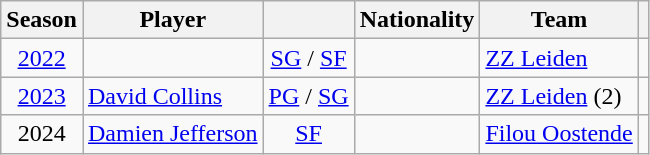<table class="wikitable plainrowheaders sortable" summary="Year (sortable), Player (sortable), Position (sortable), Nationality (sortable) and Team (sortable)">
<tr>
<th scope="col">Season</th>
<th scope="col">Player</th>
<th scope="col"></th>
<th scope="col">Nationality</th>
<th scope="col">Team</th>
<th scope="col"></th>
</tr>
<tr>
<td align="center"><a href='#'>2022</a></td>
<td></td>
<td align="center"><a href='#'>SG</a> / <a href='#'>SF</a></td>
<td></td>
<td> <a href='#'>ZZ Leiden</a></td>
<td align="center"></td>
</tr>
<tr>
<td align="center"><a href='#'>2023</a></td>
<td><a href='#'>David Collins</a></td>
<td align="center"><a href='#'>PG</a> / <a href='#'>SG</a></td>
<td></td>
<td> <a href='#'>ZZ Leiden</a> (2)</td>
<td align="center"></td>
</tr>
<tr>
<td align="center">2024</td>
<td><a href='#'>Damien Jefferson</a></td>
<td align="center"><a href='#'>SF</a></td>
<td></td>
<td> <a href='#'>Filou Oostende</a></td>
<td align="center"></td>
</tr>
</table>
